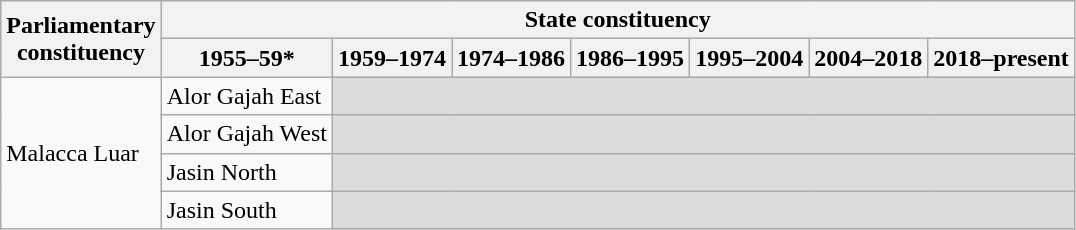<table class="wikitable">
<tr>
<th rowspan="2">Parliamentary<br>constituency</th>
<th colspan="7">State constituency</th>
</tr>
<tr>
<th>1955–59*</th>
<th>1959–1974</th>
<th>1974–1986</th>
<th>1986–1995</th>
<th>1995–2004</th>
<th>2004–2018</th>
<th>2018–present</th>
</tr>
<tr>
<td rowspan="4">Malacca Luar</td>
<td>Alor Gajah East</td>
<td colspan="6" bgcolor="dcdcdc"></td>
</tr>
<tr>
<td>Alor Gajah West</td>
<td colspan="6" bgcolor="dcdcdc"></td>
</tr>
<tr>
<td>Jasin North</td>
<td colspan="6" bgcolor="dcdcdc"></td>
</tr>
<tr>
<td>Jasin South</td>
<td colspan="6" bgcolor="dcdcdc"></td>
</tr>
</table>
